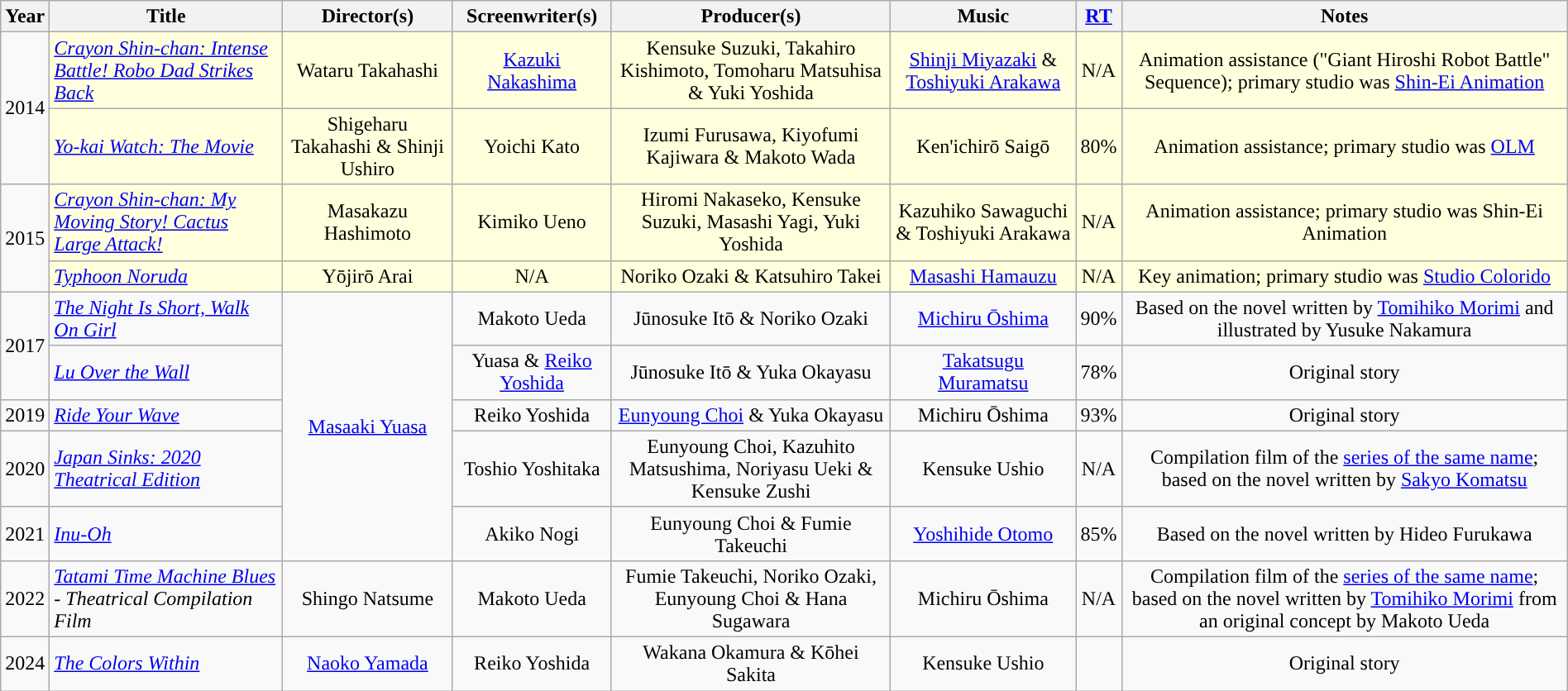<table class="wikitable sortable"  style="text-align:center; width:100%;">
<tr>
<th data-sort-type="number">Year</th>
<th data-sort-type="text">Title</th>
<th data-sort-type="text">Director(s)</th>
<th data-sort-type="text">Screenwriter(s)</th>
<th data-sort-type="text">Producer(s)</th>
<th data-sort-type="text">Music</th>
<th data-sort-type="number"><a href='#'>RT</a></th>
<th data-sort-type="text">Notes</th>
</tr>
<tr>
<td rowspan="2" style="text-align:left">2014</td>
<td style="background: #FFD; text-align: left"><em><a href='#'>Crayon Shin-chan: Intense Battle! Robo Dad Strikes Back</a></em></td>
<td style="background: #FFD">Wataru Takahashi</td>
<td style="background: #FFD"><a href='#'>Kazuki Nakashima</a></td>
<td style="background: #FFD">Kensuke Suzuki, Takahiro Kishimoto, Tomoharu Matsuhisa & Yuki Yoshida</td>
<td style="background: #FFD"><a href='#'>Shinji Miyazaki</a> & <a href='#'>Toshiyuki Arakawa</a></td>
<td style="background: #FFD">N/A</td>
<td style="background: #FFD">Animation assistance ("Giant Hiroshi Robot Battle" Sequence); primary studio was <a href='#'>Shin-Ei Animation</a></td>
</tr>
<tr>
<td style="background: #FFD; text-align: left"><em><a href='#'>Yo-kai Watch: The Movie</a></em></td>
<td style="background: #FFD">Shigeharu Takahashi & Shinji Ushiro</td>
<td style="background: #FFD">Yoichi Kato</td>
<td style="background: #FFD">Izumi Furusawa, Kiyofumi Kajiwara & Makoto Wada</td>
<td style="background: #FFD">Ken'ichirō Saigō</td>
<td style="background: #FFD">80%</td>
<td style="background: #FFD">Animation assistance; primary studio was <a href='#'>OLM</a></td>
</tr>
<tr>
<td rowspan="2" style="text-align:left">2015</td>
<td style="background: #FFD; text-align: left"><em><a href='#'>Crayon Shin-chan: My Moving Story! Cactus Large Attack!</a></em></td>
<td style="background: #FFD">Masakazu Hashimoto</td>
<td style="background: #FFD">Kimiko Ueno</td>
<td style="background: #FFD">Hiromi Nakaseko, Kensuke Suzuki, Masashi Yagi, Yuki Yoshida</td>
<td style="background: #FFD">Kazuhiko Sawaguchi & Toshiyuki Arakawa</td>
<td style="background: #FFD">N/A</td>
<td style="background: #FFD">Animation assistance; primary studio was Shin-Ei Animation</td>
</tr>
<tr>
<td style="background: #FFD; text-align: left"><em><a href='#'>Typhoon Noruda</a></em></td>
<td style="background: #FFD">Yōjirō Arai</td>
<td style="background: #FFD">N/A</td>
<td style="background: #FFD">Noriko Ozaki & Katsuhiro Takei</td>
<td style="background: #FFD"><a href='#'>Masashi Hamauzu</a></td>
<td style="background: #FFD">N/A</td>
<td style="background: #FFD">Key animation; primary studio was <a href='#'>Studio Colorido</a></td>
</tr>
<tr>
<td rowspan="2" style="text-align:left">2017</td>
<td style="text-align:left"><em><a href='#'>The Night Is Short, Walk On Girl</a></em></td>
<td rowspan="5"><a href='#'>Masaaki Yuasa</a></td>
<td>Makoto Ueda</td>
<td>Jūnosuke Itō & Noriko Ozaki</td>
<td><a href='#'>Michiru Ōshima</a></td>
<td>90%</td>
<td>Based on the novel written by <a href='#'>Tomihiko Morimi</a> and illustrated by Yusuke Nakamura</td>
</tr>
<tr>
<td style="text-align:left"><em><a href='#'>Lu Over the Wall</a></em></td>
<td>Yuasa & <a href='#'>Reiko Yoshida</a></td>
<td>Jūnosuke Itō & Yuka Okayasu</td>
<td><a href='#'>Takatsugu Muramatsu</a></td>
<td>78%</td>
<td>Original story</td>
</tr>
<tr>
<td style="text-align:left">2019</td>
<td style="text-align:left"><em><a href='#'>Ride Your Wave</a></em></td>
<td>Reiko Yoshida</td>
<td><a href='#'>Eunyoung Choi</a> & Yuka Okayasu</td>
<td>Michiru Ōshima</td>
<td>93%</td>
<td>Original story</td>
</tr>
<tr>
<td style="text-align:left">2020</td>
<td style="text-align:left"><em><a href='#'>Japan Sinks: 2020 Theatrical Edition</a></em></td>
<td>Toshio Yoshitaka</td>
<td>Eunyoung Choi, Kazuhito Matsushima, Noriyasu Ueki & Kensuke Zushi</td>
<td>Kensuke Ushio</td>
<td>N/A</td>
<td>Compilation film of the <a href='#'>series of the same name</a>; based on the novel written by <a href='#'>Sakyo Komatsu</a></td>
</tr>
<tr>
<td rowspan="1" style="text-align:left">2021</td>
<td style="text-align:left"><em><a href='#'>Inu-Oh</a></em></td>
<td>Akiko Nogi</td>
<td>Eunyoung Choi & Fumie Takeuchi</td>
<td><a href='#'>Yoshihide Otomo</a></td>
<td>85%</td>
<td>Based on the novel written by Hideo Furukawa</td>
</tr>
<tr>
<td rowspan="1" style="text-align:left">2022</td>
<td style="text-align:left"><em><a href='#'>Tatami Time Machine Blues</a> - Theatrical Compilation Film</em></td>
<td>Shingo Natsume</td>
<td>Makoto Ueda</td>
<td>Fumie Takeuchi, Noriko Ozaki, Eunyoung Choi & Hana Sugawara</td>
<td>Michiru Ōshima</td>
<td>N/A</td>
<td>Compilation film of the <a href='#'>series of the same name</a>; based on the novel written by <a href='#'>Tomihiko Morimi</a> from an original concept by Makoto Ueda</td>
</tr>
<tr>
<td rowspan="1" style="text-align:left">2024</td>
<td style="text-align:left"><em><a href='#'>The Colors Within</a></em></td>
<td><a href='#'>Naoko Yamada</a></td>
<td>Reiko Yoshida</td>
<td>Wakana Okamura & Kōhei Sakita</td>
<td>Kensuke Ushio</td>
<td></td>
<td>Original story</td>
</tr>
</table>
